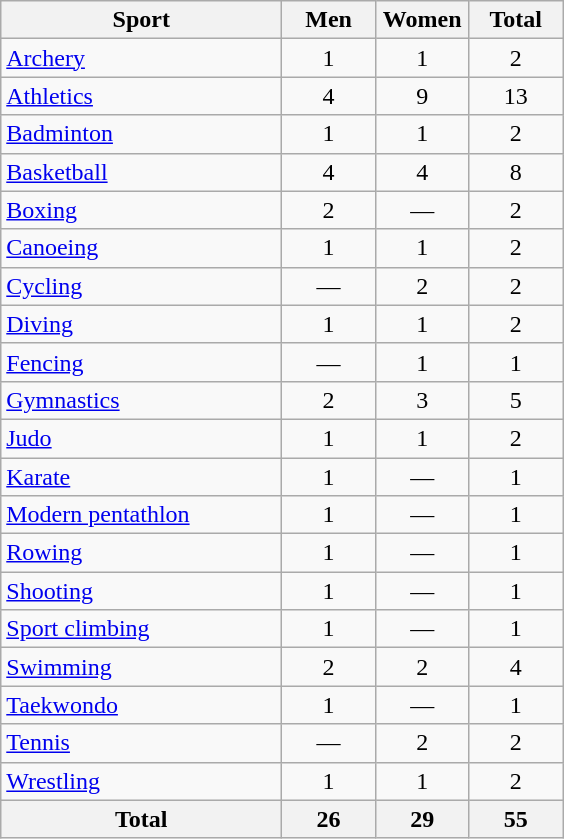<table class="wikitable sortable" style="text-align:center;">
<tr>
<th width=180>Sport</th>
<th width=55>Men</th>
<th width=55>Women</th>
<th width=55>Total</th>
</tr>
<tr>
<td align=left><a href='#'>Archery</a></td>
<td>1</td>
<td>1</td>
<td>2</td>
</tr>
<tr>
<td align=left><a href='#'>Athletics</a></td>
<td>4</td>
<td>9</td>
<td>13</td>
</tr>
<tr>
<td align=left><a href='#'>Badminton</a></td>
<td>1</td>
<td>1</td>
<td>2</td>
</tr>
<tr>
<td align=left><a href='#'>Basketball</a></td>
<td>4</td>
<td>4</td>
<td>8</td>
</tr>
<tr>
<td align=left><a href='#'>Boxing</a></td>
<td>2</td>
<td>—</td>
<td>2</td>
</tr>
<tr>
<td align=left><a href='#'>Canoeing</a></td>
<td>1</td>
<td>1</td>
<td>2</td>
</tr>
<tr>
<td align=left><a href='#'>Cycling</a></td>
<td>—</td>
<td>2</td>
<td>2</td>
</tr>
<tr>
<td align=left><a href='#'>Diving</a></td>
<td>1</td>
<td>1</td>
<td>2</td>
</tr>
<tr>
<td align=left><a href='#'>Fencing</a></td>
<td>—</td>
<td>1</td>
<td>1</td>
</tr>
<tr>
<td align=left><a href='#'>Gymnastics</a></td>
<td>2</td>
<td>3</td>
<td>5</td>
</tr>
<tr>
<td align=left><a href='#'>Judo</a></td>
<td>1</td>
<td>1</td>
<td>2</td>
</tr>
<tr>
<td align=left><a href='#'>Karate</a></td>
<td>1</td>
<td>—</td>
<td>1</td>
</tr>
<tr>
<td align=left><a href='#'>Modern pentathlon</a></td>
<td>1</td>
<td>—</td>
<td>1</td>
</tr>
<tr>
<td align=left><a href='#'>Rowing</a></td>
<td>1</td>
<td>—</td>
<td>1</td>
</tr>
<tr>
<td align=left><a href='#'>Shooting</a></td>
<td>1</td>
<td>—</td>
<td>1</td>
</tr>
<tr>
<td align=left><a href='#'>Sport climbing</a></td>
<td>1</td>
<td>—</td>
<td>1</td>
</tr>
<tr>
<td align=left><a href='#'>Swimming</a></td>
<td>2</td>
<td>2</td>
<td>4</td>
</tr>
<tr>
<td align=left><a href='#'>Taekwondo</a></td>
<td>1</td>
<td>—</td>
<td>1</td>
</tr>
<tr>
<td align=left><a href='#'>Tennis</a></td>
<td>—</td>
<td>2</td>
<td>2</td>
</tr>
<tr>
<td align=left><a href='#'>Wrestling</a></td>
<td>1</td>
<td>1</td>
<td>2</td>
</tr>
<tr>
<th>Total</th>
<th>26</th>
<th>29</th>
<th>55</th>
</tr>
</table>
